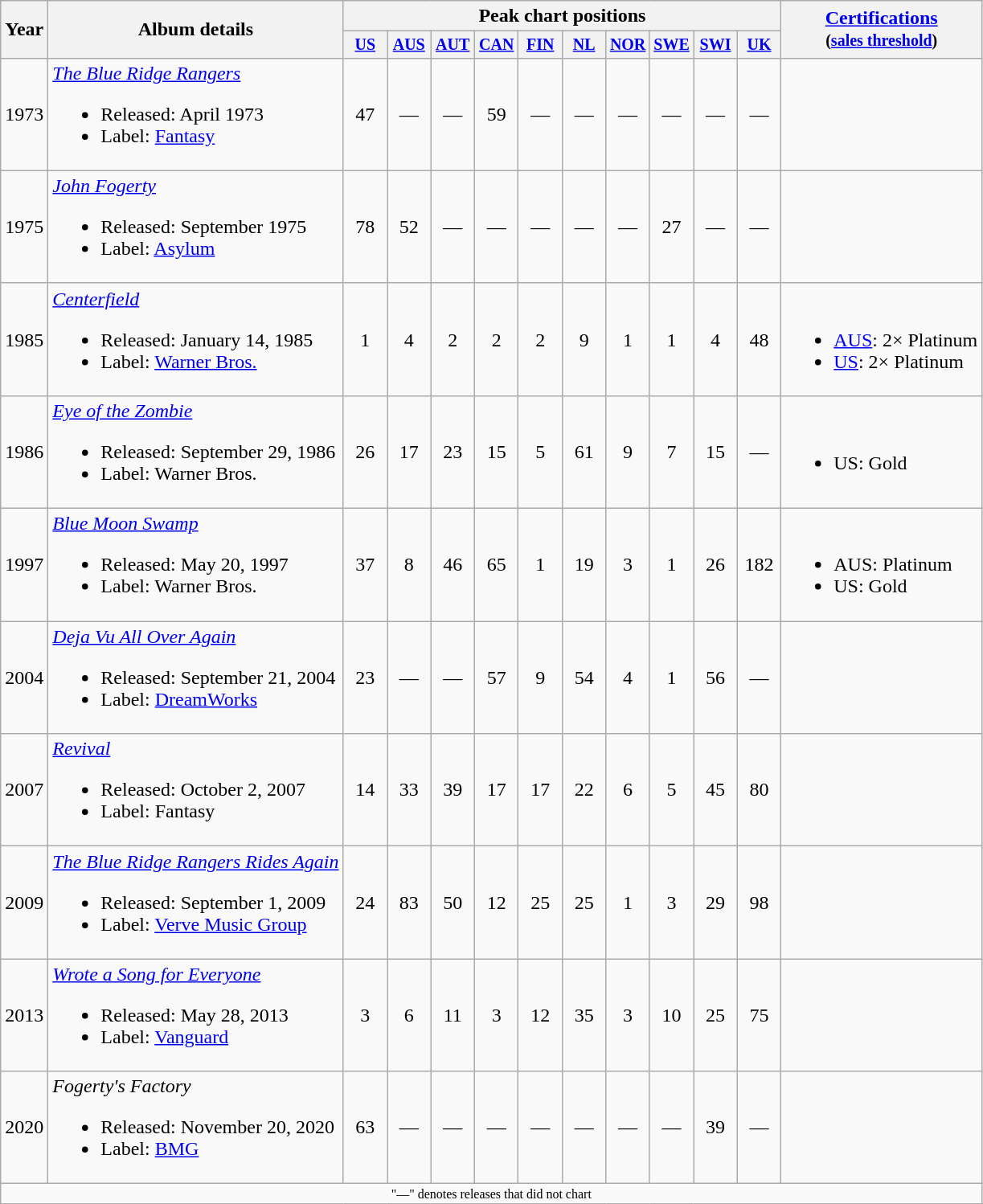<table class="wikitable" style="text-align:center;">
<tr>
<th rowspan="2">Year</th>
<th rowspan="2">Album details</th>
<th colspan="10">Peak chart positions</th>
<th rowspan="2"><a href='#'>Certifications</a><br><small>(<a href='#'>sales threshold</a>)</small></th>
</tr>
<tr style="font-size:smaller;">
<th width="30"><a href='#'>US</a><br></th>
<th width="30"><a href='#'>AUS</a><br></th>
<th width="30"><a href='#'>AUT</a><br></th>
<th width="30"><a href='#'>CAN</a><br></th>
<th width="30"><a href='#'>FIN</a><br></th>
<th width="30"><a href='#'>NL</a><br></th>
<th width="30"><a href='#'>NOR</a><br></th>
<th width="30"><a href='#'>SWE</a><br></th>
<th width="30"><a href='#'>SWI</a><br></th>
<th width="30"><a href='#'>UK</a><br></th>
</tr>
<tr>
<td>1973</td>
<td align="left"><em><a href='#'>The Blue Ridge Rangers</a></em><br><ul><li>Released: April 1973</li><li>Label: <a href='#'>Fantasy</a></li></ul></td>
<td>47</td>
<td>—</td>
<td>—</td>
<td>59</td>
<td>—</td>
<td>—</td>
<td>—</td>
<td>—</td>
<td>—</td>
<td>—</td>
<td></td>
</tr>
<tr>
<td>1975</td>
<td align="left"><em><a href='#'>John Fogerty</a></em><br><ul><li>Released: September 1975</li><li>Label: <a href='#'>Asylum</a></li></ul></td>
<td>78</td>
<td>52</td>
<td>—</td>
<td>—</td>
<td>—</td>
<td>—</td>
<td>—</td>
<td>27</td>
<td>—</td>
<td>—</td>
<td></td>
</tr>
<tr>
<td>1985</td>
<td align="left"><em><a href='#'>Centerfield</a></em><br><ul><li>Released: January 14, 1985</li><li>Label: <a href='#'>Warner Bros.</a></li></ul></td>
<td>1</td>
<td>4</td>
<td>2</td>
<td>2</td>
<td>2</td>
<td>9</td>
<td>1</td>
<td>1</td>
<td>4</td>
<td>48</td>
<td align="left"><br><ul><li><a href='#'>AUS</a>: 2× Platinum</li><li><a href='#'>US</a>: 2× Platinum</li></ul></td>
</tr>
<tr>
<td>1986</td>
<td align="left"><em><a href='#'>Eye of the Zombie</a></em><br><ul><li>Released: September 29, 1986</li><li>Label: Warner Bros.</li></ul></td>
<td>26</td>
<td>17</td>
<td>23</td>
<td>15</td>
<td>5</td>
<td>61</td>
<td>9</td>
<td>7</td>
<td>15</td>
<td>—</td>
<td align="left"><br><ul><li>US: Gold</li></ul></td>
</tr>
<tr>
<td>1997</td>
<td align="left"><em><a href='#'>Blue Moon Swamp</a></em><br><ul><li>Released: May 20, 1997</li><li>Label: Warner Bros.</li></ul></td>
<td>37</td>
<td>8</td>
<td>46</td>
<td>65</td>
<td>1</td>
<td>19</td>
<td>3</td>
<td>1</td>
<td>26</td>
<td>182</td>
<td align="left"><br><ul><li>AUS: Platinum</li><li>US: Gold</li></ul></td>
</tr>
<tr>
<td>2004</td>
<td align="left"><em><a href='#'>Deja Vu All Over Again</a></em><br><ul><li>Released: September 21, 2004</li><li>Label: <a href='#'>DreamWorks</a></li></ul></td>
<td>23</td>
<td>—</td>
<td>—</td>
<td>57</td>
<td>9</td>
<td>54</td>
<td>4</td>
<td>1</td>
<td>56</td>
<td>—</td>
<td></td>
</tr>
<tr>
<td>2007</td>
<td align="left"><em><a href='#'>Revival</a></em><br><ul><li>Released: October 2, 2007</li><li>Label: Fantasy</li></ul></td>
<td>14</td>
<td>33</td>
<td>39</td>
<td>17</td>
<td>17</td>
<td>22</td>
<td>6</td>
<td>5</td>
<td>45</td>
<td>80</td>
<td></td>
</tr>
<tr>
<td>2009</td>
<td align="left"><em><a href='#'>The Blue Ridge Rangers Rides Again</a></em><br><ul><li>Released: September 1, 2009</li><li>Label: <a href='#'>Verve Music Group</a></li></ul></td>
<td>24</td>
<td>83</td>
<td>50</td>
<td>12</td>
<td>25</td>
<td>25</td>
<td>1</td>
<td>3</td>
<td>29</td>
<td>98</td>
<td></td>
</tr>
<tr>
<td>2013</td>
<td align="left"><em><a href='#'>Wrote a Song for Everyone</a></em><br><ul><li>Released: May 28, 2013</li><li>Label: <a href='#'>Vanguard</a></li></ul></td>
<td>3</td>
<td>6</td>
<td>11</td>
<td>3</td>
<td>12</td>
<td>35</td>
<td>3</td>
<td>10</td>
<td>25</td>
<td>75</td>
<td></td>
</tr>
<tr>
<td>2020</td>
<td align="left"><em>Fogerty's Factory</em><br><ul><li>Released: November 20, 2020</li><li>Label: <a href='#'>BMG</a></li></ul></td>
<td>63</td>
<td>—</td>
<td>—</td>
<td>—</td>
<td>—</td>
<td>—</td>
<td>—</td>
<td>—</td>
<td>39</td>
<td>—</td>
<td></td>
</tr>
<tr>
<td colspan="13" style="font-size:8pt">"—" denotes releases that did not chart</td>
</tr>
</table>
